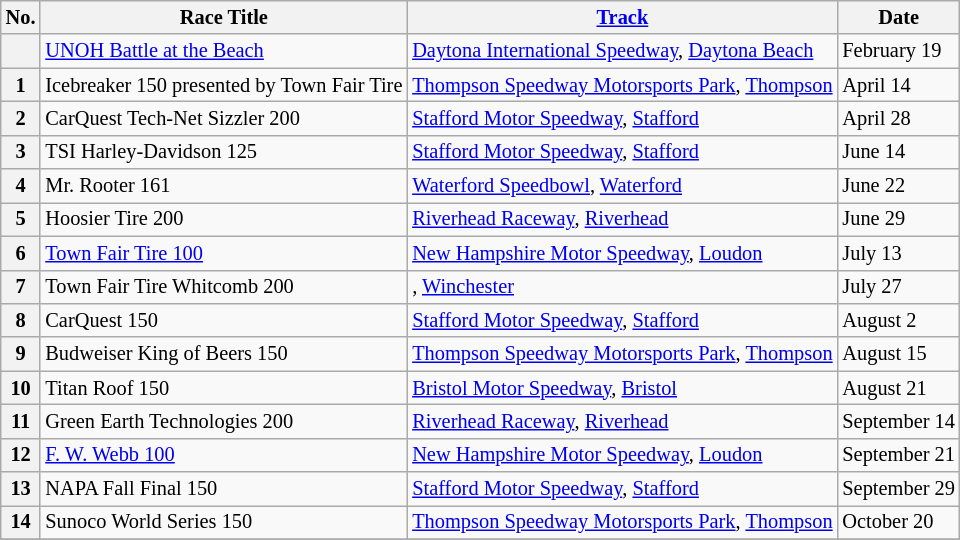<table class="wikitable" style="font-size:85%;">
<tr>
<th>No.</th>
<th>Race Title</th>
<th><a href='#'>Track</a></th>
<th>Date</th>
</tr>
<tr>
<th></th>
<td><a href='#'>UNOH Battle at the Beach</a></td>
<td><a href='#'>Daytona International Speedway</a>, <a href='#'>Daytona Beach</a></td>
<td>February 19</td>
</tr>
<tr>
<th>1</th>
<td>Icebreaker 150 presented by Town Fair Tire</td>
<td><a href='#'>Thompson Speedway Motorsports Park</a>, <a href='#'>Thompson</a></td>
<td>April 14</td>
</tr>
<tr>
<th>2</th>
<td>CarQuest Tech-Net Sizzler 200</td>
<td><a href='#'>Stafford Motor Speedway</a>, <a href='#'>Stafford</a></td>
<td>April 28</td>
</tr>
<tr>
<th>3</th>
<td>TSI Harley-Davidson 125</td>
<td><a href='#'>Stafford Motor Speedway</a>, <a href='#'>Stafford</a></td>
<td>June 14</td>
</tr>
<tr>
<th>4</th>
<td>Mr. Rooter 161</td>
<td><a href='#'>Waterford Speedbowl</a>, <a href='#'>Waterford</a></td>
<td>June 22</td>
</tr>
<tr>
<th>5</th>
<td>Hoosier Tire 200</td>
<td><a href='#'>Riverhead Raceway</a>, <a href='#'>Riverhead</a></td>
<td>June 29</td>
</tr>
<tr>
<th>6</th>
<td><a href='#'>Town Fair Tire 100</a></td>
<td><a href='#'>New Hampshire Motor Speedway</a>, <a href='#'>Loudon</a></td>
<td>July 13</td>
</tr>
<tr>
<th>7</th>
<td>Town Fair Tire Whitcomb 200</td>
<td>, <a href='#'>Winchester</a></td>
<td>July 27</td>
</tr>
<tr>
<th>8</th>
<td>CarQuest 150</td>
<td><a href='#'>Stafford Motor Speedway</a>, <a href='#'>Stafford</a></td>
<td>August 2</td>
</tr>
<tr>
<th>9</th>
<td>Budweiser King of Beers 150</td>
<td><a href='#'>Thompson Speedway Motorsports Park</a>, <a href='#'>Thompson</a></td>
<td>August 15</td>
</tr>
<tr>
<th>10</th>
<td>Titan Roof 150</td>
<td><a href='#'>Bristol Motor Speedway</a>, <a href='#'>Bristol</a></td>
<td>August 21</td>
</tr>
<tr>
<th>11</th>
<td>Green Earth Technologies 200</td>
<td><a href='#'>Riverhead Raceway</a>, <a href='#'>Riverhead</a></td>
<td>September 14</td>
</tr>
<tr>
<th>12</th>
<td><a href='#'>F. W. Webb 100</a></td>
<td><a href='#'>New Hampshire Motor Speedway</a>, <a href='#'>Loudon</a></td>
<td>September 21</td>
</tr>
<tr>
<th>13</th>
<td>NAPA Fall Final 150</td>
<td><a href='#'>Stafford Motor Speedway</a>, <a href='#'>Stafford</a></td>
<td>September 29</td>
</tr>
<tr>
<th>14</th>
<td>Sunoco World Series 150</td>
<td><a href='#'>Thompson Speedway Motorsports Park</a>, <a href='#'>Thompson</a></td>
<td>October 20</td>
</tr>
<tr>
</tr>
</table>
